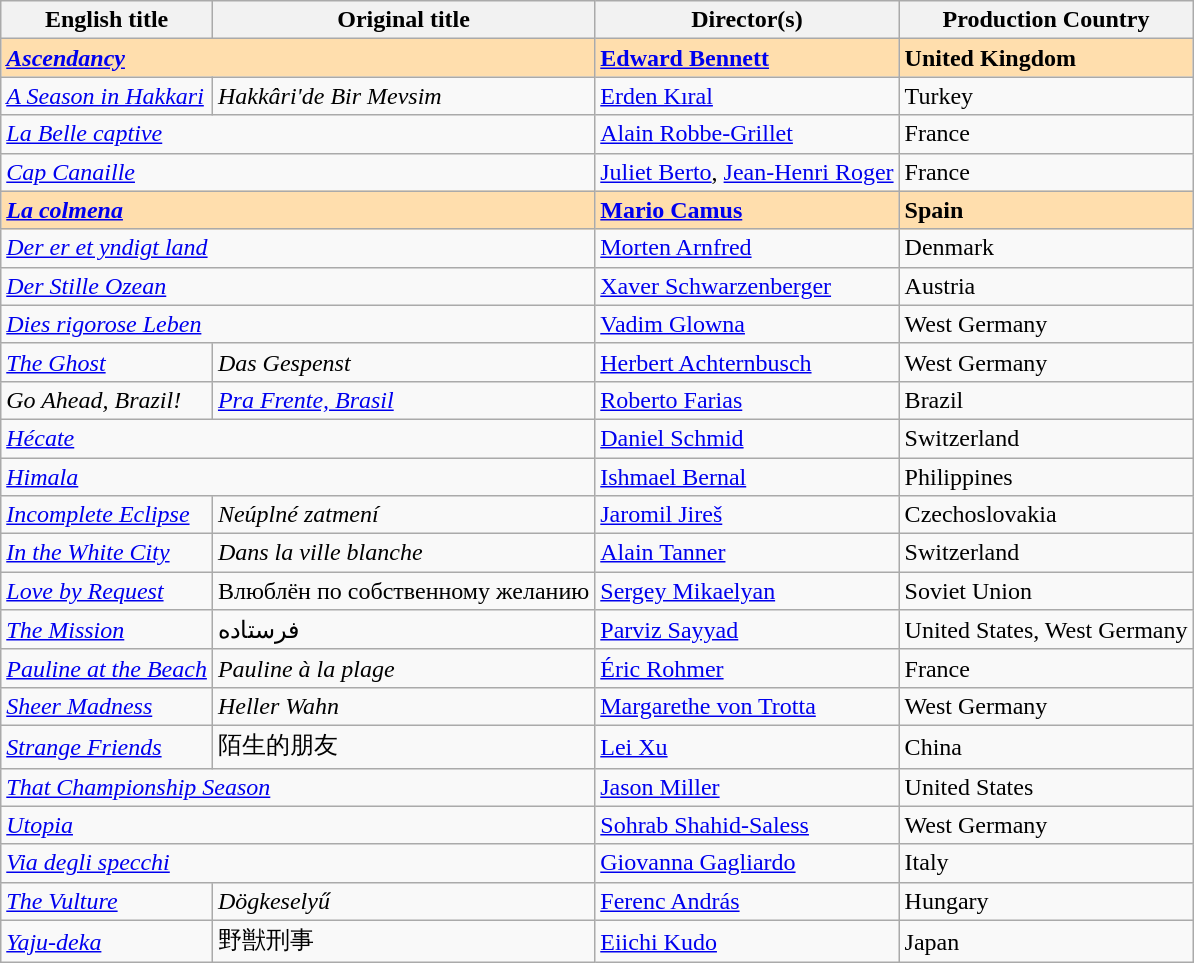<table class="wikitable">
<tr>
<th>English title</th>
<th>Original title</th>
<th>Director(s)</th>
<th>Production Country</th>
</tr>
<tr style="background:#FFDEAD;">
<td colspan="2"><em><a href='#'><strong>Ascendancy</strong></a></em></td>
<td><a href='#'><strong>Edward Bennett</strong></a></td>
<td><strong>United Kingdom</strong></td>
</tr>
<tr>
<td><em><a href='#'>A Season in Hakkari</a></em></td>
<td><em>Hakkâri'de Bir Mevsim</em></td>
<td><a href='#'>Erden Kıral</a></td>
<td>Turkey</td>
</tr>
<tr>
<td colspan="2"><em><a href='#'>La Belle captive</a></em></td>
<td><a href='#'>Alain Robbe-Grillet</a></td>
<td>France</td>
</tr>
<tr>
<td colspan="2"><em><a href='#'>Cap Canaille</a></em></td>
<td><a href='#'>Juliet Berto</a>, <a href='#'>Jean-Henri Roger</a></td>
<td>France</td>
</tr>
<tr style="background:#FFDEAD;">
<td colspan="2"><em><a href='#'><strong>La colmena</strong></a></em></td>
<td><strong><a href='#'>Mario Camus</a></strong></td>
<td><strong>Spain</strong></td>
</tr>
<tr>
<td colspan="2"><em><a href='#'>Der er et yndigt land</a></em></td>
<td><a href='#'>Morten Arnfred</a></td>
<td>Denmark</td>
</tr>
<tr>
<td colspan="2"><em><a href='#'>Der Stille Ozean</a></em></td>
<td><a href='#'>Xaver Schwarzenberger</a></td>
<td>Austria</td>
</tr>
<tr>
<td colspan="2"><em><a href='#'>Dies rigorose Leben</a></em></td>
<td><a href='#'>Vadim Glowna</a></td>
<td>West Germany</td>
</tr>
<tr>
<td><em><a href='#'>The Ghost</a></em></td>
<td><em>Das Gespenst</em></td>
<td><a href='#'>Herbert Achternbusch</a></td>
<td>West Germany</td>
</tr>
<tr>
<td><em>Go Ahead, Brazil!</em></td>
<td><em><a href='#'>Pra Frente, Brasil</a></em></td>
<td><a href='#'>Roberto Farias</a></td>
<td>Brazil</td>
</tr>
<tr>
<td colspan="2"><em><a href='#'>Hécate</a></em></td>
<td><a href='#'>Daniel Schmid</a></td>
<td>Switzerland</td>
</tr>
<tr>
<td colspan="2"><em><a href='#'>Himala</a></em></td>
<td><a href='#'>Ishmael Bernal</a></td>
<td>Philippines</td>
</tr>
<tr>
<td><em><a href='#'>Incomplete Eclipse</a></em></td>
<td><em>Neúplné zatmení</em></td>
<td><a href='#'>Jaromil Jireš</a></td>
<td>Czechoslovakia</td>
</tr>
<tr>
<td><em><a href='#'>In the White City</a></em></td>
<td><em>Dans la ville blanche</em></td>
<td><a href='#'>Alain Tanner</a></td>
<td>Switzerland</td>
</tr>
<tr>
<td><em><a href='#'>Love by Request</a></em></td>
<td>Влюблён по собственному желанию</td>
<td><a href='#'>Sergey Mikaelyan</a></td>
<td>Soviet Union</td>
</tr>
<tr>
<td><em><a href='#'>The Mission</a></em></td>
<td>فرستاده</td>
<td><a href='#'>Parviz Sayyad</a></td>
<td>United States, West Germany</td>
</tr>
<tr>
<td><em><a href='#'>Pauline at the Beach</a></em></td>
<td><em>Pauline à la plage</em></td>
<td><a href='#'>Éric Rohmer</a></td>
<td>France</td>
</tr>
<tr>
<td><em><a href='#'>Sheer Madness</a></em></td>
<td><em>Heller Wahn</em></td>
<td><a href='#'>Margarethe von Trotta</a></td>
<td>West Germany</td>
</tr>
<tr>
<td><em><a href='#'>Strange Friends</a></em></td>
<td>陌生的朋友</td>
<td><a href='#'>Lei Xu</a></td>
<td>China</td>
</tr>
<tr>
<td colspan="2"><em><a href='#'>That Championship Season</a></em></td>
<td><a href='#'>Jason Miller</a></td>
<td>United States</td>
</tr>
<tr>
<td colspan="2"><em><a href='#'>Utopia</a></em></td>
<td><a href='#'>Sohrab Shahid-Saless</a></td>
<td>West Germany</td>
</tr>
<tr>
<td colspan="2"><em><a href='#'>Via degli specchi</a></em></td>
<td><a href='#'>Giovanna Gagliardo</a></td>
<td>Italy</td>
</tr>
<tr>
<td><a href='#'><em>The Vulture</em></a></td>
<td><em>Dögkeselyű</em></td>
<td><a href='#'>Ferenc András</a></td>
<td>Hungary</td>
</tr>
<tr>
<td><em><a href='#'>Yaju-deka</a></em></td>
<td>野獣刑事</td>
<td><a href='#'>Eiichi Kudo</a></td>
<td>Japan</td>
</tr>
</table>
